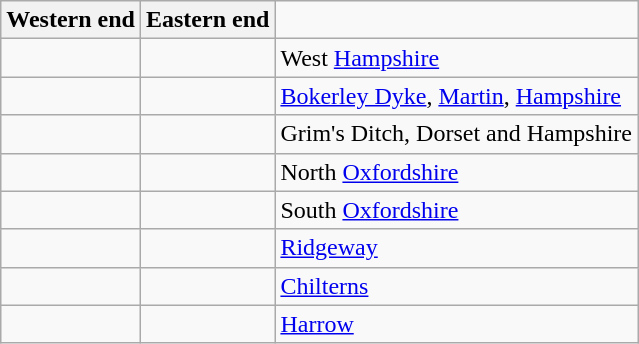<table class="wikitable">
<tr>
<th>Western end</th>
<th>Eastern end</th>
<td> </td>
</tr>
<tr>
<td></td>
<td></td>
<td>West <a href='#'>Hampshire</a></td>
</tr>
<tr>
<td></td>
<td></td>
<td><a href='#'>Bokerley Dyke</a>, <a href='#'>Martin</a>, <a href='#'>Hampshire</a></td>
</tr>
<tr>
<td></td>
<td></td>
<td>Grim's Ditch, Dorset and Hampshire</td>
</tr>
<tr>
<td></td>
<td></td>
<td>North <a href='#'>Oxfordshire</a></td>
</tr>
<tr>
<td></td>
<td></td>
<td>South <a href='#'>Oxfordshire</a></td>
</tr>
<tr>
<td></td>
<td></td>
<td><a href='#'>Ridgeway</a></td>
</tr>
<tr>
<td></td>
<td></td>
<td><a href='#'>Chilterns</a></td>
</tr>
<tr>
<td></td>
<td></td>
<td><a href='#'>Harrow</a></td>
</tr>
</table>
